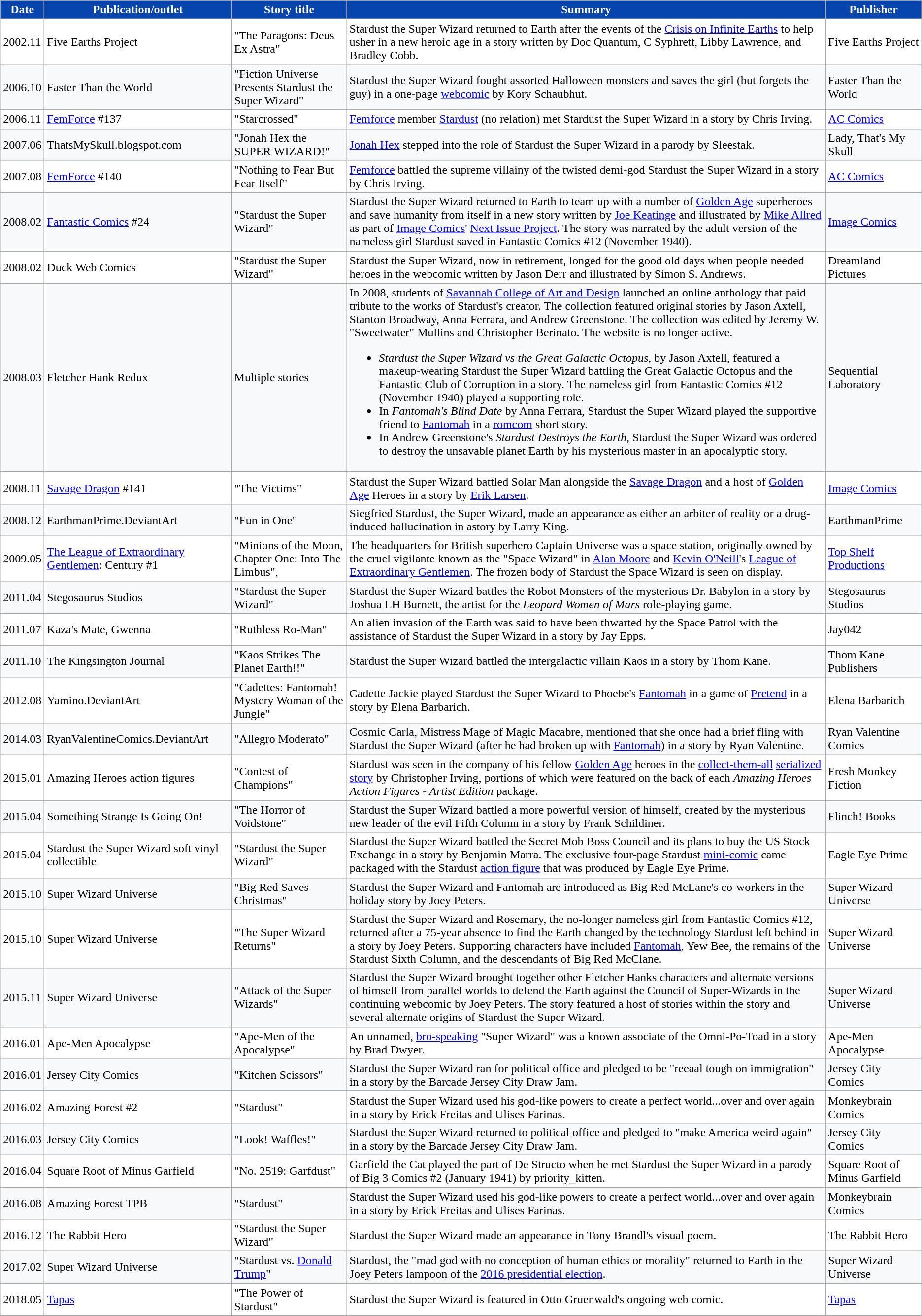<table role="presentation" class="wikitable mw-collapsible mw-collapsed">
<tr style="margin-top:1em;">
<th style="background:#0645ad; color:#fff;">Date</th>
<th style="background:#0645ad; color:#fff;">Publication/outlet</th>
<th style="background:#0645ad; color:#fff;" class="nowrap">Story title</th>
<th style="background:#0645ad; color:#fff;" class="nowrap">Summary</th>
<th style="background:#0645ad; color:#fff;">Publisher</th>
</tr>
<tr style="background:#fff">
<td>2002.11</td>
<td>Five Earths Project</td>
<td>"The Paragons: Deus Ex Astra" </td>
<td>Stardust the Super Wizard returned to Earth after the events of the <a href='#'>Crisis on Infinite Earths</a> to help usher in a new heroic age in a story written by Doc Quantum, C Syphrett, Libby Lawrence, and Bradley Cobb.</td>
<td>Five Earths Project</td>
</tr>
<tr style="background:#f8f9fa">
<td>2006.10</td>
<td>Faster Than the World</td>
<td>"Fiction Universe Presents Stardust the Super Wizard" </td>
<td>Stardust the Super Wizard fought assorted Halloween monsters and saves the girl (but forgets the guy) in a one-page <a href='#'>webcomic</a> by Kory Schaubhut.</td>
<td>Faster Than the World</td>
</tr>
<tr style="background:#fff">
<td>2006.11</td>
<td><a href='#'>FemForce</a> #137</td>
<td>"Starcrossed" </td>
<td><a href='#'>Femforce</a> member <a href='#'>Stardust</a> (no relation) met Stardust the Super Wizard in a story by Chris Irving.</td>
<td><a href='#'>AC Comics</a></td>
</tr>
<tr style="background:#f8f9fa">
<td>2007.06</td>
<td>ThatsMySkull.blogspot.com</td>
<td>"Jonah Hex the SUPER WIZARD!" </td>
<td><a href='#'>Jonah Hex</a> stepped into the role of Stardust the Super Wizard in a parody by Sleestak.</td>
<td>Lady, That's My Skull</td>
</tr>
<tr style="background:#fff">
<td>2007.08</td>
<td><a href='#'>FemForce</a> #140</td>
<td>"Nothing to Fear But Fear Itself" </td>
<td><a href='#'>Femforce</a> battled the supreme villainy of the twisted demi-god Stardust the Super Wizard in a story by Chris Irving.</td>
<td><a href='#'>AC Comics</a></td>
</tr>
<tr style="background:#f8f9fa">
<td>2008.02</td>
<td><a href='#'>Fantastic Comics</a> #24</td>
<td>"Stardust the Super Wizard" </td>
<td>Stardust the Super Wizard returned to Earth to team up with a number of <a href='#'>Golden Age</a> superheroes and save humanity from itself in a new story written by <a href='#'>Joe Keatinge</a> and illustrated by <a href='#'>Mike Allred</a> as part of <a href='#'>Image Comics</a>' <a href='#'>Next Issue Project</a>. The story was narrated by the adult version of the nameless girl Stardust saved in Fantastic Comics #12 (November 1940).</td>
<td><a href='#'>Image Comics</a></td>
</tr>
<tr style="background:#fff">
<td>2008.02</td>
<td>Duck Web Comics</td>
<td>"Stardust the Super Wizard" </td>
<td>Stardust the Super Wizard, now in retirement, longed for the good old days when people needed heroes in the webcomic written by Jason Derr and illustrated by Simon S. Andrews.</td>
<td>Dreamland Pictures</td>
</tr>
<tr style="background:#f8f9fa">
<td>2008.03</td>
<td>Fletcher Hank Redux </td>
<td>Multiple stories</td>
<td>In 2008, students of <a href='#'>Savannah College of Art and Design</a> launched an online anthology that paid tribute to the works of Stardust's creator. The collection  featured original stories by Jason Axtell, Stanton Broadway, Anna Ferrara, and Andrew Greenstone. The collection was edited by Jeremy W. "Sweetwater" Mullins and Christopher Berinato. The website is no longer active.<br><ul>
<li><em>Stardust the Super Wizard vs the Great Galactic Octopus</em>, by Jason Axtell, featured a makeup-wearing Stardust the Super Wizard battling the Great Galactic Octopus and the Fantastic Club of Corruption in a story. The nameless girl from Fantastic Comics #12 (November 1940) played a supporting role.</li> 
<li>In <em>Fantomah's Blind Date</em> by Anna Ferrara, Stardust the Super Wizard played the supportive friend to <a href='#'>Fantomah</a> in a <a href='#'>romcom</a> short story.</li>
<li>In Andrew Greenstone's <em>Stardust Destroys the Earth</em>, Stardust the Super Wizard was ordered to destroy the unsavable planet Earth by his mysterious master in an apocalyptic story.</li>
</ul></td>
<td>Sequential Laboratory</td>
</tr>
<tr style="background:#fff">
<td>2008.11</td>
<td><a href='#'>Savage Dragon</a> #141</td>
<td>"The Victims" </td>
<td>Stardust the Super Wizard battled Solar Man alongside the <a href='#'>Savage Dragon</a> and a host of <a href='#'>Golden Age</a> Heroes in a story by <a href='#'>Erik Larsen</a>.</td>
<td><a href='#'>Image Comics</a></td>
</tr>
<tr style="background:#f8f9fa">
<td>2008.12</td>
<td>EarthmanPrime.DeviantArt</td>
<td>"Fun in One" </td>
<td>Siegfried Stardust, the Super Wizard, made an appearance as either an arbiter of reality or a drug-induced hallucination in astory by Larry King.</td>
<td>EarthmanPrime</td>
</tr>
<tr style="background:#fff">
<td>2009.05</td>
<td><a href='#'>The League of Extraordinary Gentlemen</a>: Century #1</td>
<td>"Minions of the Moon, Chapter One: Into The Limbus",</td>
<td>The headquarters for British superhero Captain Universe was a space station, originally owned by the cruel vigilante known as the "Space Wizard" in <a href='#'>Alan Moore</a> and <a href='#'>Kevin O'Neill</a>'s <a href='#'>League of Extraordinary Gentlemen</a>. The frozen body of Stardust the Space Wizard is seen on display.</td>
<td><a href='#'>Top Shelf Productions</a></td>
</tr>
<tr style="background:#f8f9fa">
<td>2011.04</td>
<td>Stegosaurus Studios</td>
<td>"Stardust the Super-Wizard" </td>
<td>Stardust the Super Wizard battles the Robot Monsters of the mysterious Dr. Babylon in a story by Joshua LH Burnett, the artist for the <em>Leopard Women of Mars</em> role-playing game.</td>
<td>Stegosaurus Studios</td>
</tr>
<tr style="background:#fff">
<td>2011.07</td>
<td>Kaza's Mate, Gwenna</td>
<td>"Ruthless Ro-Man" </td>
<td>An alien invasion of the Earth was said to have been thwarted by the Space Patrol with the assistance of Stardust the Super Wizard in a story by Jay Epps.</td>
<td>Jay042</td>
</tr>
<tr style="background:#f8f9fa">
<td>2011.10</td>
<td>The Kingsington Journal</td>
<td>"Kaos Strikes The Planet Earth!!" </td>
<td>Stardust the Super Wizard battled the intergalactic villain Kaos in a story by Thom Kane.</td>
<td>Thom Kane Publishers</td>
</tr>
<tr style="background:#fff">
<td>2012.08</td>
<td>Yamino.DeviantArt</td>
<td>"Cadettes: Fantomah! Mystery Woman of the Jungle" </td>
<td>Cadette Jackie played Stardust the Super Wizard to Phoebe's <a href='#'>Fantomah</a> in a game of <a href='#'>Pretend</a> in a story by Elena Barbarich.</td>
<td>Elena Barbarich</td>
</tr>
<tr style="background:#f8f9fa">
<td>2014.03</td>
<td>RyanValentineComics.DeviantArt</td>
<td>"Allegro Moderato" </td>
<td>Cosmic Carla, Mistress Mage of Magic Macabre, mentioned that she once had a brief fling with Stardust the Super Wizard (after he had broken up with <a href='#'>Fantomah</a>) in a story by Ryan Valentine.</td>
<td>Ryan Valentine Comics</td>
</tr>
<tr style="background:#fff">
<td>2015.01</td>
<td>Amazing Heroes action figures</td>
<td>"Contest of Champions" </td>
<td>Stardust was seen in the company of his fellow <a href='#'>Golden Age</a> heroes in the <a href='#'>collect-them-all</a> <a href='#'>serialized story</a> by Christopher Irving, portions of which were featured on the back of each <em>Amazing Heroes Action Figures - Artist Edition</em> package.</td>
<td>Fresh Monkey Fiction</td>
</tr>
<tr style="background:#f8f9fa">
<td>2015.04</td>
<td>Something Strange Is Going On!</td>
<td>"The Horror of Voidstone" </td>
<td>Stardust the Super Wizard battled a more powerful version of himself, created by the mysterious new leader of the evil Fifth Column in a story by Frank Schildiner.</td>
<td>Flinch! Books</td>
</tr>
<tr style="background:#fff">
<td>2015.04</td>
<td>Stardust the Super Wizard soft vinyl collectible</td>
<td>"Stardust the Super Wizard" </td>
<td>Stardust the Super Wizard battled the Secret Mob Boss Council and its plans to buy the US Stock Exchange in a story by Benjamin Marra. The exclusive four-page Stardust <a href='#'>mini-comic</a> came packaged with the Stardust <a href='#'>action figure</a> that was produced by Eagle Eye Prime.</td>
<td>Eagle Eye Prime</td>
</tr>
<tr style="background:#f8f9fa">
<td>2015.10</td>
<td>Super Wizard Universe</td>
<td>"Big Red Saves Christmas" </td>
<td>Stardust the Super Wizard and Fantomah are introduced as Big Red McLane's co-workers in the holiday story by Joey Peters.</td>
<td>Super Wizard Universe</td>
</tr>
<tr style="background:#fff">
<td>2015.10</td>
<td>Super Wizard Universe</td>
<td>"The Super Wizard Returns" </td>
<td>Stardust the Super Wizard and Rosemary, the no-longer nameless girl from Fantastic Comics #12, returned after a 75-year absence to find the Earth changed by the technology Stardust left behind in a story by Joey Peters. Supporting characters have included <a href='#'>Fantomah</a>, Yew Bee, the remains of the Stardust Sixth Column, and the descendants of Big Red McClane.</td>
<td>Super Wizard Universe</td>
</tr>
<tr style="background:#f8f9fa">
<td>2015.11</td>
<td>Super Wizard Universe</td>
<td>"Attack of the Super Wizards" </td>
<td>Stardust the Super Wizard brought together other Fletcher Hanks characters  and alternate versions of himself from parallel worlds to defend the Earth against the Council of Super-Wizards in the continuing webcomic by Joey Peters. The story featured a host of stories within the story and several alternate origins of Stardust the Super Wizard.</td>
<td>Super Wizard Universe</td>
</tr>
<tr style="background:#fff">
<td>2016.01</td>
<td>Ape-Men Apocalypse</td>
<td>"Ape-Men of the Apocalypse" </td>
<td>An unnamed, <a href='#'>bro-speaking</a> "Super Wizard" was a known associate of the Omni-Po-Toad in a story by Brad Dwyer.</td>
<td>Ape-Men Apocalypse</td>
</tr>
<tr style="background:#f8f9fa">
<td>2016.01</td>
<td>Jersey City Comics</td>
<td>"Kitchen Scissors" </td>
<td>Stardust the Super Wizard ran for political office and pledged to be "reeaal tough on immigration" in a story by the Barcade Jersey City Draw Jam.</td>
<td>Jersey City Comics</td>
</tr>
<tr style="background:#fff">
<td>2016.02</td>
<td>Amazing Forest #2</td>
<td>"Stardust" </td>
<td>Stardust the Super Wizard used his god-like powers to create a perfect world...over and over again in a story by Erick Freitas and Ulises Farinas.</td>
<td>Monkeybrain Comics</td>
</tr>
<tr style="background:#f8f9fa">
<td>2016.03</td>
<td>Jersey City Comics</td>
<td>"Look! Waffles!" </td>
<td>Stardust the Super Wizard returned to political office and pledged to "make America weird again" in a story by the Barcade Jersey City Draw Jam.</td>
<td>Jersey City Comics</td>
</tr>
<tr style="background:#fff">
<td>2016.04</td>
<td>Square Root of Minus Garfield</td>
<td>"No. 2519: Garfdust" </td>
<td>Garfield the Cat played the part of De Structo when he met Stardust the Super Wizard in a parody of Big 3 Comics #2 (January 1941) by priority_kitten.</td>
<td>Square Root of Minus Garfield</td>
</tr>
<tr style="background:#f8f9fa">
<td>2016.08</td>
<td>Amazing Forest TPB</td>
<td>"Stardust" </td>
<td>Stardust the Super Wizard used his god-like powers to create a perfect world...over and over again in a story by Erick Freitas and Ulises Farinas.</td>
<td>Monkeybrain Comics</td>
</tr>
<tr style="background:#fff">
<td>2016.12</td>
<td>The Rabbit Hero</td>
<td>"Stardust the Super Wizard" </td>
<td>Stardust the Super Wizard made an appearance in Tony Brandl's visual poem.</td>
<td>The Rabbit Hero</td>
</tr>
<tr style="background:#f8f9fa">
<td>2017.02</td>
<td>Super Wizard Universe</td>
<td>"Stardust vs. <a href='#'>Donald Trump</a>" </td>
<td>Stardust, the "mad god with no conception of human ethics or morality" returned to Earth in the Joey Peters lampoon of the <a href='#'>2016 presidential election</a>.</td>
<td>Super Wizard Universe</td>
</tr>
<tr style="background:#fff">
<td>2018.05</td>
<td><a href='#'>Tapas</a></td>
<td>"The Power of Stardust" </td>
<td>Stardust the Super Wizard is featured in Otto Gruenwald's ongoing web comic.</td>
<td><a href='#'>Tapas</a></td>
</tr>
</table>
